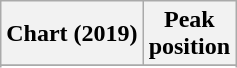<table class="wikitable sortable plainrowheaders" style="text-align:center">
<tr>
<th scope="col">Chart (2019)</th>
<th scope="col">Peak<br>position</th>
</tr>
<tr>
</tr>
<tr>
</tr>
<tr>
</tr>
</table>
